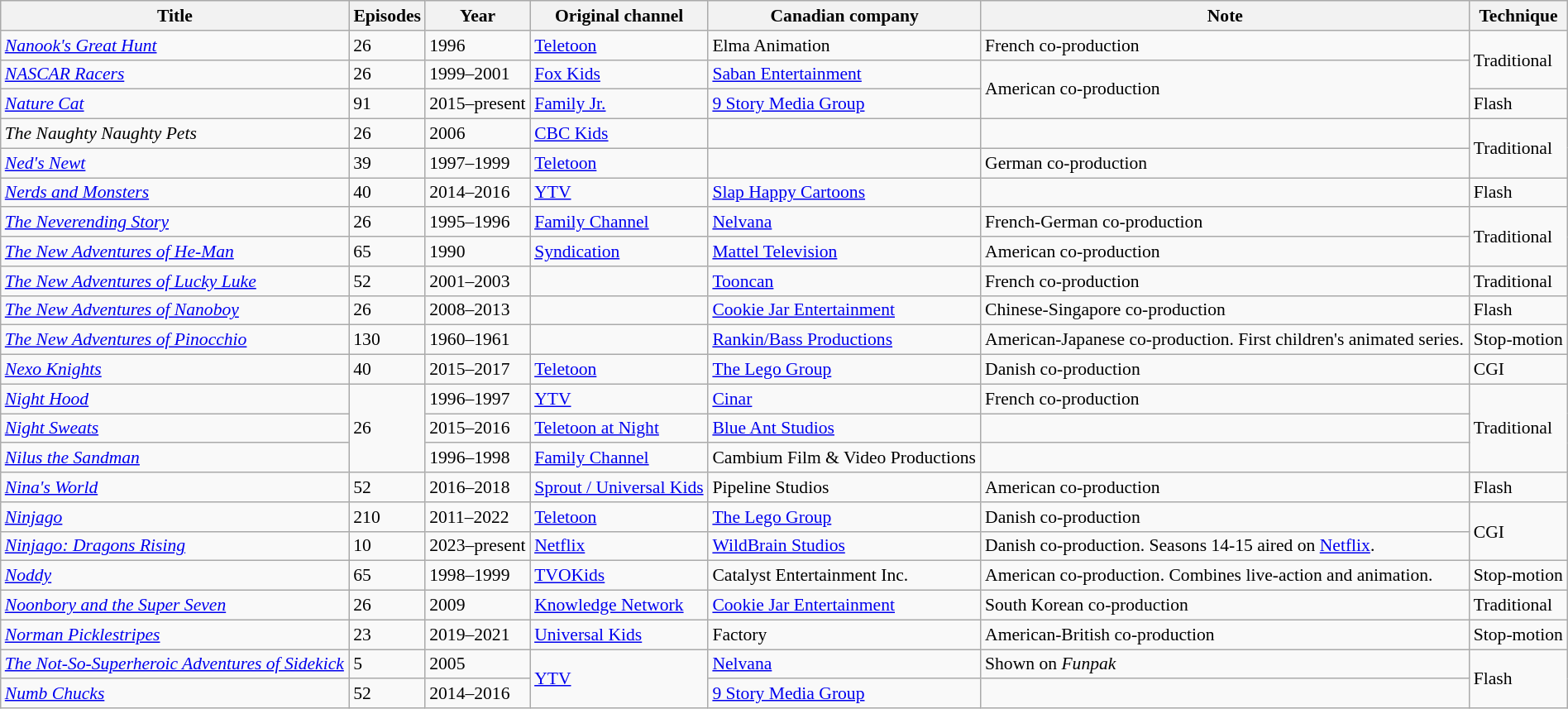<table class="wikitable sortable" style="text-align: left; font-size:90%; width:100%;">
<tr>
<th>Title</th>
<th>Episodes</th>
<th>Year</th>
<th>Original channel</th>
<th>Canadian company</th>
<th>Note</th>
<th>Technique</th>
</tr>
<tr>
<td><em><a href='#'>Nanook's Great Hunt</a></em></td>
<td>26</td>
<td>1996</td>
<td><a href='#'>Teletoon</a></td>
<td>Elma Animation</td>
<td>French co-production</td>
<td rowspan="2">Traditional</td>
</tr>
<tr>
<td><em><a href='#'>NASCAR Racers</a></em></td>
<td>26</td>
<td>1999–2001</td>
<td><a href='#'>Fox Kids</a></td>
<td><a href='#'>Saban Entertainment</a></td>
<td rowspan="2">American co-production</td>
</tr>
<tr>
<td><em><a href='#'>Nature Cat</a></em></td>
<td>91</td>
<td>2015–present</td>
<td><a href='#'>Family Jr.</a></td>
<td><a href='#'>9 Story Media Group</a></td>
<td>Flash</td>
</tr>
<tr>
<td><em>The Naughty Naughty Pets</em></td>
<td>26</td>
<td>2006</td>
<td><a href='#'>CBC Kids</a></td>
<td></td>
<td></td>
<td rowspan="2">Traditional</td>
</tr>
<tr>
<td><em><a href='#'>Ned's Newt</a></em></td>
<td>39</td>
<td>1997–1999</td>
<td><a href='#'>Teletoon</a></td>
<td></td>
<td>German co-production</td>
</tr>
<tr>
<td><em><a href='#'>Nerds and Monsters</a></em></td>
<td>40</td>
<td>2014–2016</td>
<td><a href='#'>YTV</a></td>
<td><a href='#'>Slap Happy Cartoons</a></td>
<td></td>
<td>Flash</td>
</tr>
<tr>
<td><em><a href='#'>The Neverending Story</a></em></td>
<td>26</td>
<td>1995–1996</td>
<td><a href='#'>Family Channel</a></td>
<td><a href='#'>Nelvana</a></td>
<td>French-German co-production</td>
<td rowspan="2">Traditional</td>
</tr>
<tr>
<td><em><a href='#'>The New Adventures of He-Man</a></em></td>
<td>65</td>
<td>1990</td>
<td><a href='#'>Syndication</a></td>
<td><a href='#'>Mattel Television</a></td>
<td>American co-production</td>
</tr>
<tr>
<td><em><a href='#'>The New Adventures of Lucky Luke</a></em></td>
<td>52</td>
<td>2001–2003</td>
<td></td>
<td><a href='#'>Tooncan</a></td>
<td>French co-production</td>
<td>Traditional</td>
</tr>
<tr>
<td><em><a href='#'>The New Adventures of Nanoboy</a></em></td>
<td>26</td>
<td>2008–2013</td>
<td></td>
<td><a href='#'>Cookie Jar Entertainment</a></td>
<td>Chinese-Singapore co-production</td>
<td>Flash</td>
</tr>
<tr>
<td><em><a href='#'>The New Adventures of Pinocchio</a></em></td>
<td>130</td>
<td>1960–1961</td>
<td></td>
<td><a href='#'>Rankin/Bass Productions</a></td>
<td>American-Japanese co-production. First children's animated series.</td>
<td>Stop-motion</td>
</tr>
<tr>
<td><em><a href='#'>Nexo Knights</a></em></td>
<td>40</td>
<td>2015–2017</td>
<td><a href='#'>Teletoon</a></td>
<td><a href='#'>The Lego Group</a></td>
<td>Danish co-production</td>
<td>CGI</td>
</tr>
<tr>
<td><em><a href='#'>Night Hood</a></em></td>
<td rowspan="3">26</td>
<td>1996–1997</td>
<td><a href='#'>YTV</a></td>
<td><a href='#'>Cinar</a></td>
<td>French co-production</td>
<td rowspan="3">Traditional</td>
</tr>
<tr>
<td><em><a href='#'>Night Sweats</a></em></td>
<td>2015–2016</td>
<td><a href='#'>Teletoon at Night</a></td>
<td><a href='#'>Blue Ant Studios</a></td>
<td></td>
</tr>
<tr>
<td><em><a href='#'>Nilus the Sandman</a></em></td>
<td>1996–1998</td>
<td><a href='#'>Family Channel</a></td>
<td>Cambium Film & Video Productions</td>
<td></td>
</tr>
<tr>
<td><em><a href='#'>Nina's World</a></em></td>
<td>52</td>
<td>2016–2018</td>
<td><a href='#'>Sprout / Universal Kids</a></td>
<td>Pipeline Studios</td>
<td>American co-production</td>
<td>Flash</td>
</tr>
<tr>
<td><em><a href='#'>Ninjago</a></em></td>
<td>210</td>
<td>2011–2022</td>
<td><a href='#'>Teletoon</a></td>
<td><a href='#'>The Lego Group</a></td>
<td>Danish co-production</td>
<td rowspan="2">CGI</td>
</tr>
<tr>
<td><em><a href='#'>Ninjago: Dragons Rising</a></em></td>
<td>10</td>
<td>2023–present</td>
<td><a href='#'>Netflix</a></td>
<td><a href='#'>WildBrain Studios</a></td>
<td>Danish co-production. Seasons 14-15 aired on <a href='#'>Netflix</a>.</td>
</tr>
<tr>
<td><em><a href='#'>Noddy</a></em></td>
<td>65</td>
<td>1998–1999</td>
<td><a href='#'>TVOKids</a></td>
<td>Catalyst Entertainment Inc.</td>
<td>American co-production. Combines live-action and animation.</td>
<td>Stop-motion</td>
</tr>
<tr>
<td><em><a href='#'>Noonbory and the Super Seven</a></em></td>
<td>26</td>
<td>2009</td>
<td><a href='#'>Knowledge Network</a></td>
<td><a href='#'>Cookie Jar Entertainment</a></td>
<td>South Korean co-production</td>
<td>Traditional</td>
</tr>
<tr>
<td><em><a href='#'>Norman Picklestripes</a></em></td>
<td>23</td>
<td>2019–2021</td>
<td><a href='#'>Universal Kids</a></td>
<td>Factory</td>
<td>American-British co-production</td>
<td>Stop-motion</td>
</tr>
<tr>
<td><em><a href='#'>The Not-So-Superheroic Adventures of Sidekick</a></em></td>
<td>5</td>
<td>2005</td>
<td rowspan="2"><a href='#'>YTV</a></td>
<td><a href='#'>Nelvana</a></td>
<td>Shown on <em>Funpak</em></td>
<td rowspan="2">Flash</td>
</tr>
<tr>
<td><em><a href='#'>Numb Chucks</a></em></td>
<td>52</td>
<td>2014–2016</td>
<td><a href='#'>9 Story Media Group</a></td>
<td></td>
</tr>
</table>
